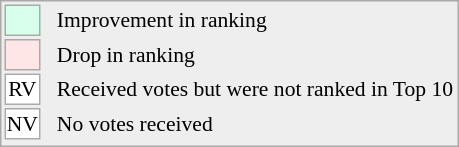<table align="right" style="font-size:90%; border:1px solid #aaaaaa; white-space:nowrap; background:#eeeeee;">
<tr>
<td style="background:#d8ffeb; width:20px; border:1px solid #aaaaaa;"> </td>
<td rowspan="5"> </td>
<td>Improvement in ranking</td>
</tr>
<tr>
<td style="background:#ffe6e6; width:20px; border:1px solid #aaaaaa;"> </td>
<td>Drop in ranking</td>
</tr>
<tr>
<td align="center" style="width:20px; border:1px solid #aaaaaa; background:white;">RV</td>
<td>Received votes but were not ranked in Top 10</td>
</tr>
<tr>
<td align="center" style="width:20px; border:1px solid #aaaaaa; background:white;">NV</td>
<td>No votes received</td>
</tr>
<tr>
</tr>
</table>
